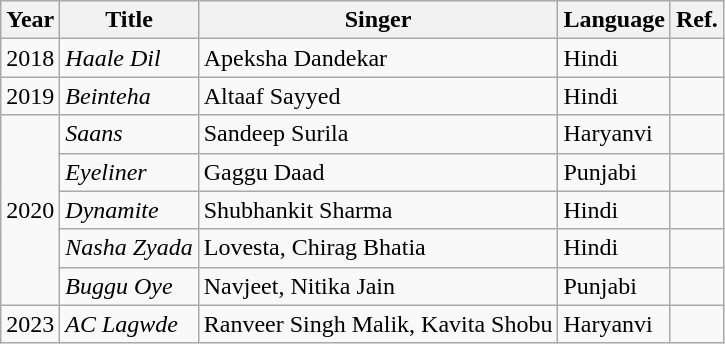<table class="wikitable sortable">
<tr>
<th>Year</th>
<th>Title</th>
<th>Singer</th>
<th>Language</th>
<th>Ref.</th>
</tr>
<tr>
<td>2018</td>
<td><em>Haale Dil</em></td>
<td>Apeksha Dandekar</td>
<td>Hindi</td>
<td></td>
</tr>
<tr>
<td>2019</td>
<td><em>Beinteha</em></td>
<td>Altaaf Sayyed</td>
<td>Hindi</td>
<td></td>
</tr>
<tr>
<td rowspan="5">2020</td>
<td><em>Saans</em></td>
<td>Sandeep Surila</td>
<td>Haryanvi</td>
<td></td>
</tr>
<tr>
<td><em>Eyeliner</em></td>
<td>Gaggu Daad</td>
<td>Punjabi</td>
<td></td>
</tr>
<tr>
<td><em>Dynamite</em></td>
<td>Shubhankit Sharma</td>
<td>Hindi</td>
<td></td>
</tr>
<tr>
<td><em>Nasha Zyada</em></td>
<td>Lovesta, Chirag Bhatia</td>
<td>Hindi</td>
<td></td>
</tr>
<tr>
<td><em>Buggu Oye</em></td>
<td>Navjeet, Nitika Jain</td>
<td>Punjabi</td>
<td></td>
</tr>
<tr>
<td>2023</td>
<td><em>AC Lagwde</em></td>
<td>Ranveer Singh Malik, Kavita Shobu</td>
<td>Haryanvi</td>
<td></td>
</tr>
</table>
